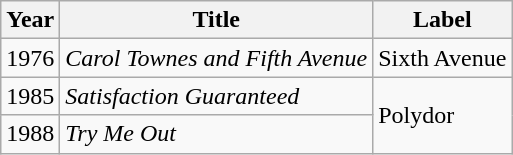<table class="wikitable">
<tr>
<th>Year</th>
<th>Title</th>
<th>Label</th>
</tr>
<tr>
<td>1976</td>
<td><em>Carol Townes and Fifth Avenue</em></td>
<td>Sixth Avenue</td>
</tr>
<tr>
<td>1985</td>
<td><em>Satisfaction Guaranteed</em></td>
<td rowspan="2">Polydor</td>
</tr>
<tr>
<td>1988</td>
<td><em>Try Me Out</em></td>
</tr>
</table>
